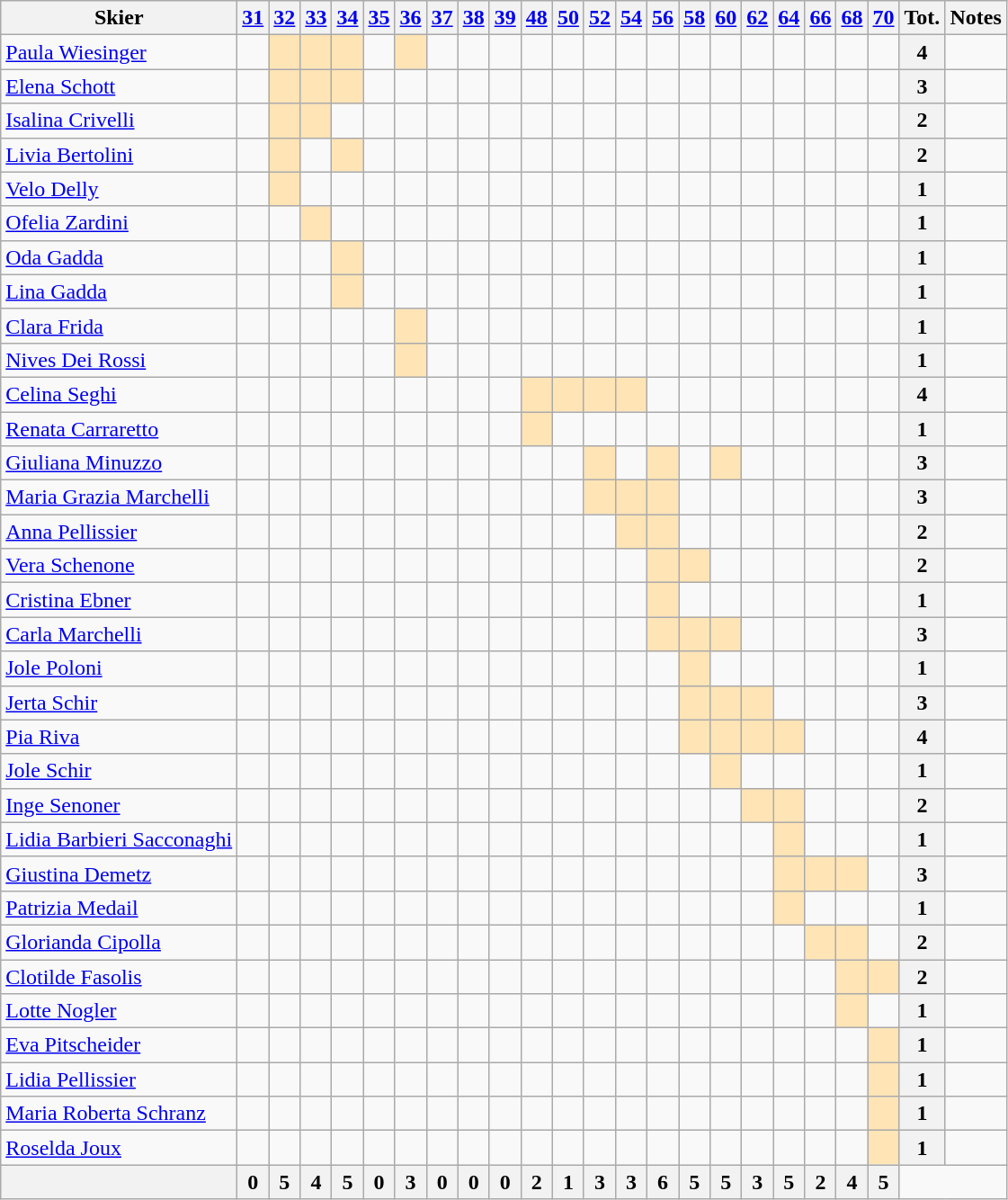<table class="wikitable" width= style="font-size:90%; text-align:center">
<tr>
<th>Skier</th>
<th><a href='#'>31</a></th>
<th><a href='#'>32</a></th>
<th><a href='#'>33</a></th>
<th><a href='#'>34</a></th>
<th><a href='#'>35</a></th>
<th><a href='#'>36</a></th>
<th><a href='#'>37</a></th>
<th><a href='#'>38</a></th>
<th><a href='#'>39</a></th>
<th><a href='#'>48</a></th>
<th><a href='#'>50</a></th>
<th><a href='#'>52</a></th>
<th><a href='#'>54</a></th>
<th><a href='#'>56</a></th>
<th><a href='#'>58</a></th>
<th><a href='#'>60</a></th>
<th><a href='#'>62</a></th>
<th><a href='#'>64</a></th>
<th><a href='#'>66</a></th>
<th><a href='#'>68</a></th>
<th><a href='#'>70</a></th>
<th>Tot.</th>
<th>Notes</th>
</tr>
<tr>
<td><a href='#'>Paula Wiesinger</a></td>
<td></td>
<td bgcolor=moccasin></td>
<td bgcolor=moccasin></td>
<td bgcolor=moccasin></td>
<td></td>
<td bgcolor=moccasin></td>
<td></td>
<td></td>
<td></td>
<td></td>
<td></td>
<td></td>
<td></td>
<td></td>
<td></td>
<td></td>
<td></td>
<td></td>
<td></td>
<td></td>
<td></td>
<th>4</th>
<td></td>
</tr>
<tr>
<td><a href='#'>Elena Schott</a></td>
<td></td>
<td bgcolor=moccasin></td>
<td bgcolor=moccasin></td>
<td bgcolor=moccasin></td>
<td></td>
<td></td>
<td></td>
<td></td>
<td></td>
<td></td>
<td></td>
<td></td>
<td></td>
<td></td>
<td></td>
<td></td>
<td></td>
<td></td>
<td></td>
<td></td>
<td></td>
<th>3</th>
<td></td>
</tr>
<tr>
<td><a href='#'>Isalina Crivelli</a></td>
<td></td>
<td bgcolor=moccasin></td>
<td bgcolor=moccasin></td>
<td></td>
<td></td>
<td></td>
<td></td>
<td></td>
<td></td>
<td></td>
<td></td>
<td></td>
<td></td>
<td></td>
<td></td>
<td></td>
<td></td>
<td></td>
<td></td>
<td></td>
<td></td>
<th>2</th>
<td></td>
</tr>
<tr>
<td><a href='#'>Livia Bertolini</a></td>
<td></td>
<td bgcolor=moccasin></td>
<td></td>
<td bgcolor=moccasin></td>
<td></td>
<td></td>
<td></td>
<td></td>
<td></td>
<td></td>
<td></td>
<td></td>
<td></td>
<td></td>
<td></td>
<td></td>
<td></td>
<td></td>
<td></td>
<td></td>
<td></td>
<th>2</th>
<td></td>
</tr>
<tr>
<td><a href='#'>Velo Delly</a></td>
<td></td>
<td bgcolor=moccasin></td>
<td></td>
<td></td>
<td></td>
<td></td>
<td></td>
<td></td>
<td></td>
<td></td>
<td></td>
<td></td>
<td></td>
<td></td>
<td></td>
<td></td>
<td></td>
<td></td>
<td></td>
<td></td>
<td></td>
<th>1</th>
<td></td>
</tr>
<tr>
<td><a href='#'>Ofelia Zardini</a></td>
<td></td>
<td></td>
<td bgcolor=moccasin></td>
<td></td>
<td></td>
<td></td>
<td></td>
<td></td>
<td></td>
<td></td>
<td></td>
<td></td>
<td></td>
<td></td>
<td></td>
<td></td>
<td></td>
<td></td>
<td></td>
<td></td>
<td></td>
<th>1</th>
<td></td>
</tr>
<tr>
<td><a href='#'>Oda Gadda</a></td>
<td></td>
<td></td>
<td></td>
<td bgcolor=moccasin></td>
<td></td>
<td></td>
<td></td>
<td></td>
<td></td>
<td></td>
<td></td>
<td></td>
<td></td>
<td></td>
<td></td>
<td></td>
<td></td>
<td></td>
<td></td>
<td></td>
<td></td>
<th>1</th>
<td></td>
</tr>
<tr>
<td><a href='#'>Lina Gadda</a></td>
<td></td>
<td></td>
<td></td>
<td bgcolor=moccasin></td>
<td></td>
<td></td>
<td></td>
<td></td>
<td></td>
<td></td>
<td></td>
<td></td>
<td></td>
<td></td>
<td></td>
<td></td>
<td></td>
<td></td>
<td></td>
<td></td>
<td></td>
<th>1</th>
<td></td>
</tr>
<tr>
<td><a href='#'>Clara Frida</a></td>
<td></td>
<td></td>
<td></td>
<td></td>
<td></td>
<td bgcolor=moccasin></td>
<td></td>
<td></td>
<td></td>
<td></td>
<td></td>
<td></td>
<td></td>
<td></td>
<td></td>
<td></td>
<td></td>
<td></td>
<td></td>
<td></td>
<td></td>
<th>1</th>
<td></td>
</tr>
<tr>
<td><a href='#'>Nives Dei Rossi</a></td>
<td></td>
<td></td>
<td></td>
<td></td>
<td></td>
<td bgcolor=moccasin></td>
<td></td>
<td></td>
<td></td>
<td></td>
<td></td>
<td></td>
<td></td>
<td></td>
<td></td>
<td></td>
<td></td>
<td></td>
<td></td>
<td></td>
<td></td>
<th>1</th>
<td></td>
</tr>
<tr>
<td><a href='#'>Celina Seghi</a></td>
<td></td>
<td></td>
<td></td>
<td></td>
<td></td>
<td></td>
<td></td>
<td></td>
<td></td>
<td bgcolor=moccasin></td>
<td bgcolor=moccasin></td>
<td bgcolor=moccasin></td>
<td bgcolor=moccasin></td>
<td></td>
<td></td>
<td></td>
<td></td>
<td></td>
<td></td>
<td></td>
<td></td>
<th>4</th>
<td></td>
</tr>
<tr>
<td><a href='#'>Renata Carraretto</a></td>
<td></td>
<td></td>
<td></td>
<td></td>
<td></td>
<td></td>
<td></td>
<td></td>
<td></td>
<td bgcolor=moccasin></td>
<td></td>
<td></td>
<td></td>
<td></td>
<td></td>
<td></td>
<td></td>
<td></td>
<td></td>
<td></td>
<td></td>
<th>1</th>
<td></td>
</tr>
<tr>
<td><a href='#'>Giuliana Minuzzo</a></td>
<td></td>
<td></td>
<td></td>
<td></td>
<td></td>
<td></td>
<td></td>
<td></td>
<td></td>
<td></td>
<td></td>
<td bgcolor=moccasin></td>
<td></td>
<td bgcolor=moccasin></td>
<td></td>
<td bgcolor=moccasin></td>
<td></td>
<td></td>
<td></td>
<td></td>
<td></td>
<th>3</th>
<td></td>
</tr>
<tr>
<td><a href='#'>Maria Grazia Marchelli</a></td>
<td></td>
<td></td>
<td></td>
<td></td>
<td></td>
<td></td>
<td></td>
<td></td>
<td></td>
<td></td>
<td></td>
<td bgcolor=moccasin></td>
<td bgcolor=moccasin></td>
<td bgcolor=moccasin></td>
<td></td>
<td></td>
<td></td>
<td></td>
<td></td>
<td></td>
<td></td>
<th>3</th>
<td></td>
</tr>
<tr>
<td><a href='#'>Anna Pellissier</a></td>
<td></td>
<td></td>
<td></td>
<td></td>
<td></td>
<td></td>
<td></td>
<td></td>
<td></td>
<td></td>
<td></td>
<td></td>
<td bgcolor=moccasin></td>
<td bgcolor=moccasin></td>
<td></td>
<td></td>
<td></td>
<td></td>
<td></td>
<td></td>
<td></td>
<th>2</th>
<td></td>
</tr>
<tr>
<td><a href='#'>Vera Schenone</a></td>
<td></td>
<td></td>
<td></td>
<td></td>
<td></td>
<td></td>
<td></td>
<td></td>
<td></td>
<td></td>
<td></td>
<td></td>
<td></td>
<td bgcolor=moccasin></td>
<td bgcolor=moccasin></td>
<td></td>
<td></td>
<td></td>
<td></td>
<td></td>
<td></td>
<th>2</th>
<td></td>
</tr>
<tr>
<td><a href='#'>Cristina Ebner</a></td>
<td></td>
<td></td>
<td></td>
<td></td>
<td></td>
<td></td>
<td></td>
<td></td>
<td></td>
<td></td>
<td></td>
<td></td>
<td></td>
<td bgcolor=moccasin></td>
<td></td>
<td></td>
<td></td>
<td></td>
<td></td>
<td></td>
<td></td>
<th>1</th>
<td></td>
</tr>
<tr>
<td><a href='#'>Carla Marchelli</a></td>
<td></td>
<td></td>
<td></td>
<td></td>
<td></td>
<td></td>
<td></td>
<td></td>
<td></td>
<td></td>
<td></td>
<td></td>
<td></td>
<td bgcolor=moccasin></td>
<td bgcolor=moccasin></td>
<td bgcolor=moccasin></td>
<td></td>
<td></td>
<td></td>
<td></td>
<td></td>
<th>3</th>
<td></td>
</tr>
<tr>
<td><a href='#'>Jole Poloni</a></td>
<td></td>
<td></td>
<td></td>
<td></td>
<td></td>
<td></td>
<td></td>
<td></td>
<td></td>
<td></td>
<td></td>
<td></td>
<td></td>
<td></td>
<td bgcolor=moccasin></td>
<td></td>
<td></td>
<td></td>
<td></td>
<td></td>
<td></td>
<th>1</th>
<td></td>
</tr>
<tr>
<td><a href='#'>Jerta Schir</a></td>
<td></td>
<td></td>
<td></td>
<td></td>
<td></td>
<td></td>
<td></td>
<td></td>
<td></td>
<td></td>
<td></td>
<td></td>
<td></td>
<td></td>
<td bgcolor=moccasin></td>
<td bgcolor=moccasin></td>
<td bgcolor=moccasin></td>
<td></td>
<td></td>
<td></td>
<td></td>
<th>3</th>
<td></td>
</tr>
<tr>
<td><a href='#'>Pia Riva</a></td>
<td></td>
<td></td>
<td></td>
<td></td>
<td></td>
<td></td>
<td></td>
<td></td>
<td></td>
<td></td>
<td></td>
<td></td>
<td></td>
<td></td>
<td bgcolor=moccasin></td>
<td bgcolor=moccasin></td>
<td bgcolor=moccasin></td>
<td bgcolor=moccasin></td>
<td></td>
<td></td>
<td></td>
<th>4</th>
<td></td>
</tr>
<tr>
<td><a href='#'>Jole Schir</a></td>
<td></td>
<td></td>
<td></td>
<td></td>
<td></td>
<td></td>
<td></td>
<td></td>
<td></td>
<td></td>
<td></td>
<td></td>
<td></td>
<td></td>
<td></td>
<td bgcolor=moccasin></td>
<td></td>
<td></td>
<td></td>
<td></td>
<td></td>
<th>1</th>
<td></td>
</tr>
<tr>
<td><a href='#'>Inge Senoner</a></td>
<td></td>
<td></td>
<td></td>
<td></td>
<td></td>
<td></td>
<td></td>
<td></td>
<td></td>
<td></td>
<td></td>
<td></td>
<td></td>
<td></td>
<td></td>
<td></td>
<td bgcolor=moccasin></td>
<td bgcolor=moccasin></td>
<td></td>
<td></td>
<td></td>
<th>2</th>
<td></td>
</tr>
<tr>
<td><a href='#'>Lidia Barbieri Sacconaghi</a></td>
<td></td>
<td></td>
<td></td>
<td></td>
<td></td>
<td></td>
<td></td>
<td></td>
<td></td>
<td></td>
<td></td>
<td></td>
<td></td>
<td></td>
<td></td>
<td></td>
<td></td>
<td bgcolor=moccasin></td>
<td></td>
<td></td>
<td></td>
<th>1</th>
<td></td>
</tr>
<tr>
<td><a href='#'>Giustina Demetz</a></td>
<td></td>
<td></td>
<td></td>
<td></td>
<td></td>
<td></td>
<td></td>
<td></td>
<td></td>
<td></td>
<td></td>
<td></td>
<td></td>
<td></td>
<td></td>
<td></td>
<td></td>
<td bgcolor=moccasin></td>
<td bgcolor=moccasin></td>
<td bgcolor=moccasin></td>
<td></td>
<th>3</th>
<td></td>
</tr>
<tr>
<td><a href='#'>Patrizia Medail</a></td>
<td></td>
<td></td>
<td></td>
<td></td>
<td></td>
<td></td>
<td></td>
<td></td>
<td></td>
<td></td>
<td></td>
<td></td>
<td></td>
<td></td>
<td></td>
<td></td>
<td></td>
<td bgcolor=moccasin></td>
<td></td>
<td></td>
<td></td>
<th>1</th>
<td></td>
</tr>
<tr>
<td><a href='#'>Glorianda Cipolla</a></td>
<td></td>
<td></td>
<td></td>
<td></td>
<td></td>
<td></td>
<td></td>
<td></td>
<td></td>
<td></td>
<td></td>
<td></td>
<td></td>
<td></td>
<td></td>
<td></td>
<td></td>
<td></td>
<td bgcolor=moccasin></td>
<td bgcolor=moccasin></td>
<td></td>
<th>2</th>
<td></td>
</tr>
<tr>
<td><a href='#'>Clotilde Fasolis</a></td>
<td></td>
<td></td>
<td></td>
<td></td>
<td></td>
<td></td>
<td></td>
<td></td>
<td></td>
<td></td>
<td></td>
<td></td>
<td></td>
<td></td>
<td></td>
<td></td>
<td></td>
<td></td>
<td></td>
<td bgcolor=moccasin></td>
<td bgcolor=moccasin></td>
<th>2</th>
<td></td>
</tr>
<tr>
<td><a href='#'>Lotte Nogler</a></td>
<td></td>
<td></td>
<td></td>
<td></td>
<td></td>
<td></td>
<td></td>
<td></td>
<td></td>
<td></td>
<td></td>
<td></td>
<td></td>
<td></td>
<td></td>
<td></td>
<td></td>
<td></td>
<td></td>
<td bgcolor=moccasin></td>
<td></td>
<th>1</th>
<td></td>
</tr>
<tr>
<td><a href='#'>Eva Pitscheider</a></td>
<td></td>
<td></td>
<td></td>
<td></td>
<td></td>
<td></td>
<td></td>
<td></td>
<td></td>
<td></td>
<td></td>
<td></td>
<td></td>
<td></td>
<td></td>
<td></td>
<td></td>
<td></td>
<td></td>
<td></td>
<td bgcolor=moccasin></td>
<th>1</th>
<td></td>
</tr>
<tr>
<td><a href='#'>Lidia Pellissier</a></td>
<td></td>
<td></td>
<td></td>
<td></td>
<td></td>
<td></td>
<td></td>
<td></td>
<td></td>
<td></td>
<td></td>
<td></td>
<td></td>
<td></td>
<td></td>
<td></td>
<td></td>
<td></td>
<td></td>
<td></td>
<td bgcolor=moccasin></td>
<th>1</th>
<td></td>
</tr>
<tr>
<td><a href='#'>Maria Roberta Schranz</a></td>
<td></td>
<td></td>
<td></td>
<td></td>
<td></td>
<td></td>
<td></td>
<td></td>
<td></td>
<td></td>
<td></td>
<td></td>
<td></td>
<td></td>
<td></td>
<td></td>
<td></td>
<td></td>
<td></td>
<td></td>
<td bgcolor=moccasin></td>
<th>1</th>
<td></td>
</tr>
<tr>
<td><a href='#'>Roselda Joux</a></td>
<td></td>
<td></td>
<td></td>
<td></td>
<td></td>
<td></td>
<td></td>
<td></td>
<td></td>
<td></td>
<td></td>
<td></td>
<td></td>
<td></td>
<td></td>
<td></td>
<td></td>
<td></td>
<td></td>
<td></td>
<td bgcolor=moccasin></td>
<th>1</th>
<td></td>
</tr>
<tr>
<th></th>
<th>0</th>
<th>5</th>
<th>4</th>
<th>5</th>
<th>0</th>
<th>3</th>
<th>0</th>
<th>0</th>
<th>0</th>
<th>2</th>
<th>1</th>
<th>3</th>
<th>3</th>
<th>6</th>
<th>5</th>
<th>5</th>
<th>3</th>
<th>5</th>
<th>2</th>
<th>4</th>
<th>5</th>
</tr>
</table>
